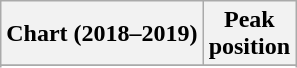<table class="wikitable sortable plainrowheaders" style="text-align:center;">
<tr>
<th>Chart (2018–2019)</th>
<th>Peak<br>position</th>
</tr>
<tr>
</tr>
<tr>
</tr>
<tr>
</tr>
<tr>
</tr>
</table>
